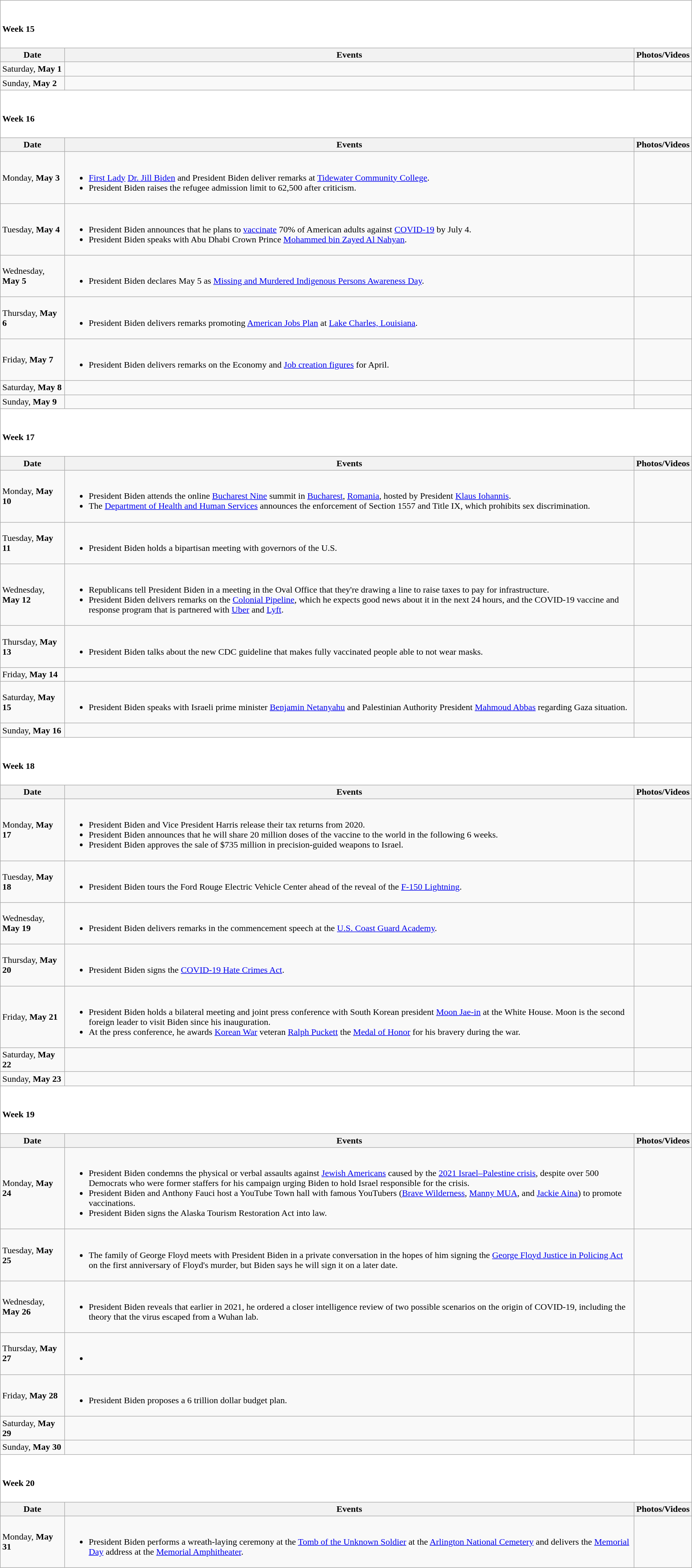<table class="wikitable">
<tr style="background:white;">
<td colspan="3"><br><h4>Week 15</h4></td>
</tr>
<tr>
<th>Date</th>
<th>Events</th>
<th>Photos/Videos</th>
</tr>
<tr>
<td>Saturday, <strong>May 1</strong></td>
<td></td>
<td></td>
</tr>
<tr>
<td>Sunday, <strong>May 2</strong></td>
<td></td>
<td></td>
</tr>
<tr style="background:white;">
<td colspan=3><br><h4>Week 16</h4></td>
</tr>
<tr>
<th>Date</th>
<th>Events</th>
<th>Photos/Videos</th>
</tr>
<tr>
<td>Monday, <strong>May 3</strong></td>
<td><br><ul><li><a href='#'>First Lady</a> <a href='#'>Dr. Jill Biden</a> and President Biden deliver remarks at <a href='#'>Tidewater Community College</a>.</li><li>President Biden raises the refugee admission limit to 62,500 after criticism.</li></ul></td>
<td></td>
</tr>
<tr>
<td>Tuesday, <strong>May 4</strong></td>
<td><br><ul><li>President Biden announces that he plans to <a href='#'>vaccinate</a> 70% of American adults against <a href='#'>COVID-19</a> by July 4.</li><li>President Biden speaks with Abu Dhabi Crown Prince <a href='#'>Mohammed bin Zayed Al Nahyan</a>.</li></ul></td>
<td></td>
</tr>
<tr>
<td>Wednesday, <strong>May 5</strong></td>
<td><br><ul><li>President Biden declares May 5 as <a href='#'>Missing and Murdered Indigenous Persons Awareness Day</a>.</li></ul></td>
<td></td>
</tr>
<tr>
<td>Thursday, <strong>May 6</strong></td>
<td><br><ul><li>President Biden delivers remarks promoting <a href='#'>American Jobs Plan</a> at <a href='#'>Lake Charles, Louisiana</a>.</li></ul></td>
<td></td>
</tr>
<tr>
<td>Friday, <strong>May 7</strong></td>
<td><br><ul><li>President Biden delivers remarks on the Economy and <a href='#'>Job creation figures</a> for April.</li></ul></td>
<td></td>
</tr>
<tr>
<td>Saturday, <strong>May 8</strong></td>
<td></td>
<td></td>
</tr>
<tr>
<td>Sunday, <strong>May 9</strong></td>
<td></td>
<td></td>
</tr>
<tr style="background:white;">
<td colspan=3><br><h4>Week 17</h4></td>
</tr>
<tr>
<th>Date</th>
<th>Events</th>
<th>Photos/Videos</th>
</tr>
<tr>
<td>Monday, <strong>May 10</strong></td>
<td><br><ul><li>President Biden attends the online <a href='#'>Bucharest Nine</a> summit in <a href='#'>Bucharest</a>, <a href='#'>Romania</a>, hosted by President <a href='#'>Klaus Iohannis</a>.</li><li>The <a href='#'>Department of Health and Human Services</a> announces the enforcement of Section 1557 and Title IX, which prohibits sex discrimination.</li></ul></td>
<td></td>
</tr>
<tr>
<td>Tuesday, <strong>May 11</strong></td>
<td><br><ul><li>President Biden holds a bipartisan meeting with governors of the U.S.</li></ul></td>
<td></td>
</tr>
<tr>
<td>Wednesday, <strong>May 12</strong></td>
<td><br><ul><li>Republicans tell President Biden in a meeting in the Oval Office that they're drawing a line to raise taxes to pay for infrastructure.</li><li>President Biden delivers remarks on the <a href='#'>Colonial Pipeline</a>, which he expects good news about it in the next 24 hours, and the COVID-19 vaccine and response program that is partnered with <a href='#'>Uber</a> and <a href='#'>Lyft</a>.</li></ul></td>
<td></td>
</tr>
<tr>
<td>Thursday, <strong>May 13</strong></td>
<td><br><ul><li>President Biden talks about the new CDC guideline that makes fully vaccinated people able to not wear masks.</li></ul></td>
<td></td>
</tr>
<tr>
<td>Friday, <strong>May 14</strong></td>
<td></td>
</tr>
<tr>
<td>Saturday, <strong>May 15</strong></td>
<td><br><ul><li>President Biden speaks with Israeli prime minister <a href='#'>Benjamin Netanyahu</a> and Palestinian Authority President <a href='#'>Mahmoud Abbas</a> regarding Gaza situation.</li></ul></td>
<td></td>
</tr>
<tr>
<td>Sunday, <strong>May 16</strong></td>
<td></td>
<td></td>
</tr>
<tr style="background:white;">
<td colspan=3><br><h4>Week 18</h4></td>
</tr>
<tr>
<th>Date</th>
<th>Events</th>
<th>Photos/Videos</th>
</tr>
<tr>
<td>Monday, <strong>May 17</strong></td>
<td><br><ul><li>President Biden and Vice President Harris release their tax returns from 2020.</li><li>President Biden announces that he will share 20 million doses of the vaccine to the world in the following 6 weeks.</li><li>President Biden approves the sale of $735 million in precision-guided weapons to Israel.</li></ul></td>
<td></td>
</tr>
<tr>
<td>Tuesday, <strong>May 18</strong></td>
<td><br><ul><li>President Biden tours the Ford Rouge Electric Vehicle Center ahead of the reveal of the <a href='#'>F-150 Lightning</a>.</li></ul></td>
<td></td>
</tr>
<tr>
<td>Wednesday, <strong>May 19</strong></td>
<td><br><ul><li>President Biden delivers remarks in the commencement speech at the <a href='#'>U.S. Coast Guard Academy</a>.</li></ul></td>
<td></td>
</tr>
<tr>
<td>Thursday, <strong>May 20</strong></td>
<td><br><ul><li>President Biden signs the <a href='#'>COVID-19 Hate Crimes Act</a>.</li></ul></td>
<td></td>
</tr>
<tr>
<td>Friday, <strong>May 21</strong></td>
<td><br><ul><li>President Biden holds a bilateral meeting and joint press conference with South Korean president <a href='#'>Moon Jae-in</a> at the White House. Moon is the second foreign leader to visit Biden since his inauguration.</li><li>At the press conference, he awards <a href='#'>Korean War</a> veteran <a href='#'>Ralph Puckett</a> the <a href='#'>Medal of Honor</a> for his bravery during the war.</li></ul></td>
<td><br> 
</td>
</tr>
<tr>
<td>Saturday, <strong>May 22</strong></td>
<td></td>
<td></td>
</tr>
<tr>
<td>Sunday, <strong>May 23</strong></td>
<td></td>
<td></td>
</tr>
<tr style="background:white;">
<td colspan=3><br><h4>Week 19</h4></td>
</tr>
<tr>
<th>Date</th>
<th>Events</th>
<th>Photos/Videos</th>
</tr>
<tr>
<td>Monday, <strong>May 24</strong></td>
<td><br><ul><li>President Biden condemns the physical or verbal assaults against <a href='#'>Jewish Americans</a> caused by the <a href='#'>2021 Israel–Palestine crisis</a>, despite over 500 Democrats who were former staffers for his campaign urging Biden to hold Israel responsible for the crisis.</li><li>President Biden and Anthony Fauci host a YouTube Town hall with famous YouTubers (<a href='#'>Brave Wilderness</a>, <a href='#'>Manny MUA</a>, and <a href='#'>Jackie Aina</a>) to promote vaccinations.</li><li>President Biden signs the Alaska Tourism Restoration Act into law.</li></ul></td>
<td><br></td>
</tr>
<tr>
<td>Tuesday, <strong>May 25</strong></td>
<td><br><ul><li>The family of George Floyd meets with President Biden in a private conversation in the hopes of him signing the <a href='#'>George Floyd Justice in Policing Act</a> on the first anniversary of Floyd's murder, but Biden says he will sign it on a later date.</li></ul></td>
<td></td>
</tr>
<tr>
<td>Wednesday, <strong>May 26</strong></td>
<td><br><ul><li>President Biden reveals that earlier in 2021, he ordered a closer intelligence review of two possible scenarios on the origin of COVID-19, including the theory that the virus escaped from a Wuhan lab.</li></ul></td>
<td></td>
</tr>
<tr>
<td>Thursday, <strong>May 27</strong></td>
<td><br><ul><li></li></ul></td>
<td></td>
</tr>
<tr>
<td>Friday, <strong>May 28</strong></td>
<td><br><ul><li>President Biden proposes a 6 trillion dollar budget plan.</li></ul></td>
<td></td>
</tr>
<tr>
<td>Saturday, <strong>May 29</strong></td>
<td></td>
<td></td>
</tr>
<tr>
<td>Sunday, <strong>May 30</strong></td>
<td></td>
<td></td>
</tr>
<tr style="background:white;">
<td colspan=3><br><h4>Week 20</h4></td>
</tr>
<tr>
<th>Date</th>
<th>Events</th>
<th>Photos/Videos</th>
</tr>
<tr>
<td>Monday, <strong>May 31</strong></td>
<td><br><ul><li>President Biden performs a wreath-laying ceremony at the <a href='#'>Tomb of the Unknown Soldier</a> at the <a href='#'>Arlington National Cemetery</a> and delivers the <a href='#'>Memorial Day</a> address at the <a href='#'>Memorial Amphitheater</a>.</li></ul></td>
<td></td>
</tr>
</table>
